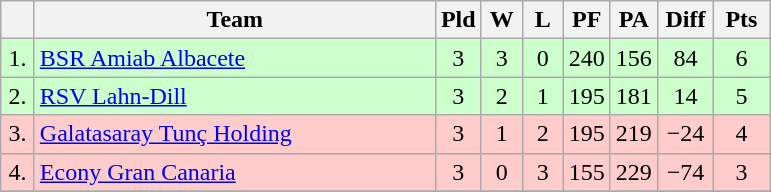<table class=wikitable style="text-align:center">
<tr>
<th width=15></th>
<th width=260>Team</th>
<th width=20>Pld</th>
<th width=20>W</th>
<th width=20>L</th>
<th width=20>PF</th>
<th width=20>PA</th>
<th width=30>Diff</th>
<th width=30>Pts</th>
</tr>
<tr bgcolor=ccffcc>
<td>1.</td>
<td align=left> <a href='#'>BSR Amiab Albacete</a></td>
<td>3</td>
<td>3</td>
<td>0</td>
<td>240</td>
<td>156</td>
<td>84</td>
<td>6</td>
</tr>
<tr bgcolor=ccffcc>
<td>2.</td>
<td align=left> <a href='#'>RSV Lahn-Dill</a></td>
<td>3</td>
<td>2</td>
<td>1</td>
<td>195</td>
<td>181</td>
<td>14</td>
<td>5</td>
</tr>
<tr bgcolor=ffcccc>
<td>3.</td>
<td align=left> <a href='#'>Galatasaray Tunç Holding</a></td>
<td>3</td>
<td>1</td>
<td>2</td>
<td>195</td>
<td>219</td>
<td>−24</td>
<td>4</td>
</tr>
<tr bgcolor=ffcccc>
<td>4.</td>
<td align=left> <a href='#'>Econy Gran Canaria</a></td>
<td>3</td>
<td>0</td>
<td>3</td>
<td>155</td>
<td>229</td>
<td>−74</td>
<td>3</td>
</tr>
<tr>
</tr>
</table>
